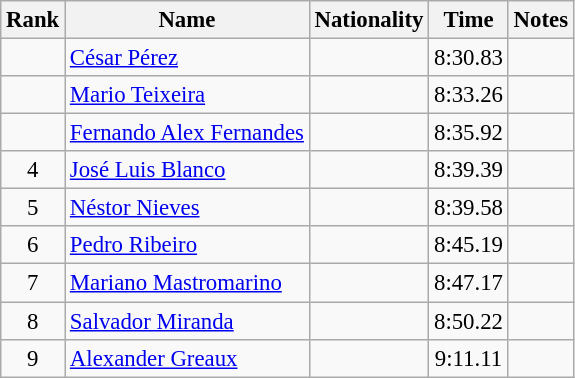<table class="wikitable sortable" style="text-align:center;font-size:95%">
<tr>
<th>Rank</th>
<th>Name</th>
<th>Nationality</th>
<th>Time</th>
<th>Notes</th>
</tr>
<tr>
<td></td>
<td align=left><a href='#'>César Pérez</a></td>
<td align=left></td>
<td>8:30.83</td>
<td></td>
</tr>
<tr>
<td></td>
<td align=left><a href='#'>Mario Teixeira</a></td>
<td align=left></td>
<td>8:33.26</td>
<td></td>
</tr>
<tr>
<td></td>
<td align=left><a href='#'>Fernando Alex Fernandes</a></td>
<td align=left></td>
<td>8:35.92</td>
<td></td>
</tr>
<tr>
<td>4</td>
<td align=left><a href='#'>José Luis Blanco</a></td>
<td align=left></td>
<td>8:39.39</td>
<td></td>
</tr>
<tr>
<td>5</td>
<td align=left><a href='#'>Néstor Nieves</a></td>
<td align=left></td>
<td>8:39.58</td>
<td></td>
</tr>
<tr>
<td>6</td>
<td align=left><a href='#'>Pedro Ribeiro</a></td>
<td align=left></td>
<td>8:45.19</td>
<td></td>
</tr>
<tr>
<td>7</td>
<td align=left><a href='#'>Mariano Mastromarino</a></td>
<td align=left></td>
<td>8:47.17</td>
<td></td>
</tr>
<tr>
<td>8</td>
<td align=left><a href='#'>Salvador Miranda</a></td>
<td align=left></td>
<td>8:50.22</td>
<td></td>
</tr>
<tr>
<td>9</td>
<td align=left><a href='#'>Alexander Greaux</a></td>
<td align=left></td>
<td>9:11.11</td>
<td></td>
</tr>
</table>
